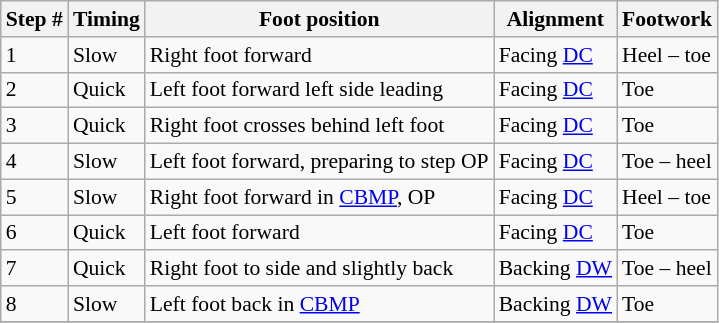<table class="wikitable" style="font-size:90%;">
<tr>
<th>Step #</th>
<th>Timing</th>
<th>Foot position</th>
<th>Alignment</th>
<th>Footwork</th>
</tr>
<tr>
<td>1</td>
<td>Slow</td>
<td>Right foot forward</td>
<td>Facing <a href='#'>DC</a></td>
<td>Heel – toe</td>
</tr>
<tr>
<td>2</td>
<td>Quick</td>
<td>Left foot forward left side leading</td>
<td>Facing <a href='#'>DC</a></td>
<td>Toe</td>
</tr>
<tr>
<td>3</td>
<td>Quick</td>
<td>Right foot crosses behind left foot</td>
<td>Facing <a href='#'>DC</a></td>
<td>Toe</td>
</tr>
<tr>
<td>4</td>
<td>Slow</td>
<td>Left foot forward, preparing to step OP</td>
<td>Facing <a href='#'>DC</a></td>
<td>Toe – heel</td>
</tr>
<tr>
<td>5</td>
<td>Slow</td>
<td>Right foot forward in <a href='#'>CBMP</a>, OP</td>
<td>Facing <a href='#'>DC</a></td>
<td>Heel – toe</td>
</tr>
<tr>
<td>6</td>
<td>Quick</td>
<td>Left foot forward</td>
<td>Facing <a href='#'>DC</a></td>
<td>Toe</td>
</tr>
<tr>
<td>7</td>
<td>Quick</td>
<td>Right foot to side and slightly back</td>
<td>Backing <a href='#'>DW</a></td>
<td>Toe – heel</td>
</tr>
<tr>
<td>8</td>
<td>Slow</td>
<td>Left foot back in <a href='#'>CBMP</a></td>
<td>Backing <a href='#'>DW</a></td>
<td>Toe</td>
</tr>
<tr>
</tr>
</table>
